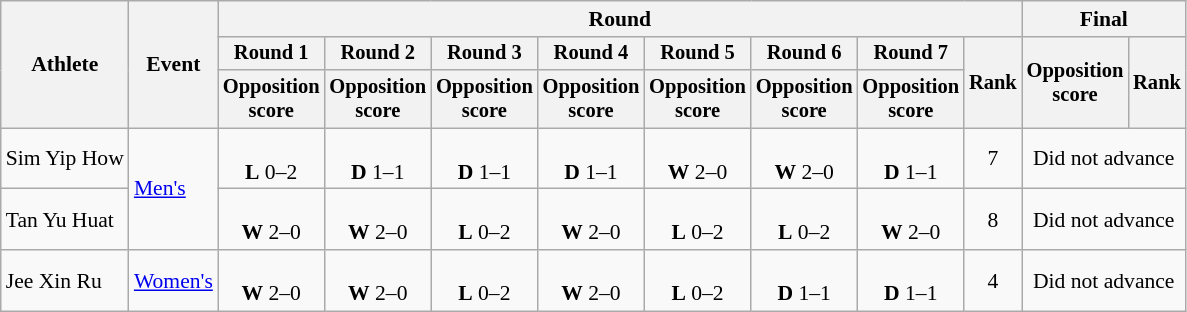<table class=wikitable style="font-size:90%; text-align:center">
<tr>
<th rowspan="3">Athlete</th>
<th rowspan="3">Event</th>
<th colspan="8">Round</th>
<th colspan="2">Final</th>
</tr>
<tr style=font-size:95%>
<th>Round 1</th>
<th>Round 2</th>
<th>Round 3</th>
<th>Round 4</th>
<th>Round 5</th>
<th>Round 6</th>
<th>Round 7</th>
<th rowspan="2">Rank</th>
<th rowspan="2">Opposition<br>score</th>
<th rowspan="2">Rank</th>
</tr>
<tr style=font-size:95%>
<th>Opposition<br>score</th>
<th>Opposition<br>score</th>
<th>Opposition<br>score</th>
<th>Opposition<br>score</th>
<th>Opposition<br>score</th>
<th>Opposition<br>score</th>
<th>Opposition<br>score</th>
</tr>
<tr>
<td align="left">Sim Yip How</td>
<td align="left" rowspan="2"><a href='#'>Men's</a></td>
<td><br><strong>L</strong> 0–2</td>
<td><br><strong>D</strong> 1–1</td>
<td><br><strong>D</strong> 1–1</td>
<td><br><strong>D</strong> 1–1</td>
<td><br><strong>W</strong> 2–0</td>
<td><br><strong>W</strong> 2–0</td>
<td><br><strong>D</strong> 1–1</td>
<td>7</td>
<td colspan="2">Did not advance</td>
</tr>
<tr>
<td align="left">Tan Yu Huat</td>
<td><br><strong>W</strong> 2–0</td>
<td><br><strong>W</strong> 2–0</td>
<td><br><strong>L</strong> 0–2</td>
<td><br><strong>W</strong> 2–0</td>
<td><br><strong>L</strong> 0–2</td>
<td><br><strong>L</strong> 0–2</td>
<td><br><strong>W</strong> 2–0</td>
<td>8</td>
<td colspan="2">Did not advance</td>
</tr>
<tr>
<td align="left">Jee Xin Ru</td>
<td align="left"><a href='#'>Women's</a></td>
<td><br><strong>W</strong> 2–0</td>
<td><br><strong>W</strong> 2–0</td>
<td><br><strong>L</strong> 0–2</td>
<td><br><strong>W</strong> 2–0</td>
<td><br><strong>L</strong> 0–2</td>
<td><br><strong>D</strong> 1–1</td>
<td><br><strong>D</strong> 1–1</td>
<td>4</td>
<td colspan="2">Did not advance</td>
</tr>
</table>
